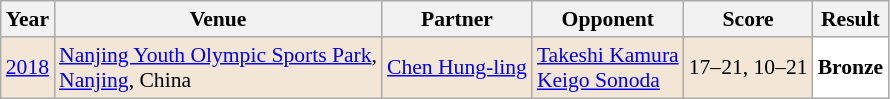<table class="sortable wikitable" style="font-size: 90%;">
<tr>
<th>Year</th>
<th>Venue</th>
<th>Partner</th>
<th>Opponent</th>
<th>Score</th>
<th>Result</th>
</tr>
<tr style="background:#F3E6D7">
<td align="center"><a href='#'>2018</a></td>
<td align="left"><a href='#'>Nanjing Youth Olympic Sports Park</a>,<br><a href='#'>Nanjing</a>, China</td>
<td align="left"> <a href='#'>Chen Hung-ling</a></td>
<td align="left"> <a href='#'>Takeshi Kamura</a> <br>  <a href='#'>Keigo Sonoda</a></td>
<td align="left">17–21, 10–21</td>
<td style="text-align:left; background:white"> <strong>Bronze</strong></td>
</tr>
</table>
